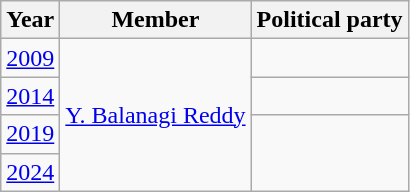<table class="wikitable sortable">
<tr>
<th>Year</th>
<th>Member</th>
<th colspan="2">Political party</th>
</tr>
<tr>
<td><a href='#'>2009</a></td>
<td rowspan=4><a href='#'>Y. Balanagi Reddy</a></td>
<td></td>
</tr>
<tr>
<td><a href='#'>2014</a></td>
<td></td>
</tr>
<tr>
<td><a href='#'>2019</a></td>
</tr>
<tr>
<td><a href='#'>2024</a></td>
</tr>
</table>
